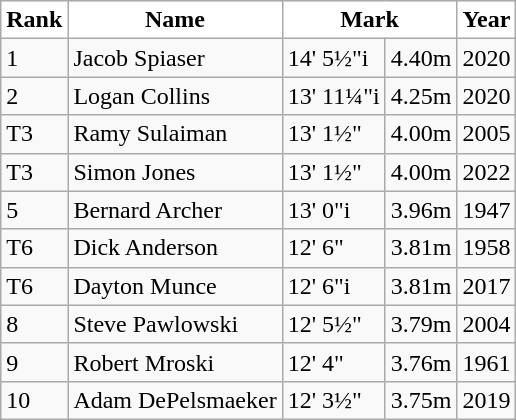<table class="wikitable">
<tr>
<th style="background:white">Rank</th>
<th style="background:white">Name</th>
<th colspan="2" style="background:white">Mark</th>
<th style="background:white">Year</th>
</tr>
<tr>
<td>1</td>
<td>Jacob Spiaser</td>
<td>14' 5½"i</td>
<td>4.40m</td>
<td>2020</td>
</tr>
<tr>
<td>2</td>
<td>Logan Collins</td>
<td>13' 11¼"i</td>
<td>4.25m</td>
<td>2020</td>
</tr>
<tr>
<td>T3</td>
<td>Ramy Sulaiman</td>
<td>13' 1½"</td>
<td>4.00m</td>
<td>2005</td>
</tr>
<tr>
<td>T3</td>
<td>Simon Jones</td>
<td>13' 1½"</td>
<td>4.00m</td>
<td>2022</td>
</tr>
<tr>
<td>5</td>
<td>Bernard Archer</td>
<td>13' 0"i</td>
<td>3.96m</td>
<td>1947</td>
</tr>
<tr>
<td>T6</td>
<td>Dick Anderson</td>
<td>12' 6"</td>
<td>3.81m</td>
<td>1958</td>
</tr>
<tr>
<td>T6</td>
<td>Dayton Munce</td>
<td>12' 6"i</td>
<td>3.81m</td>
<td>2017</td>
</tr>
<tr>
<td>8</td>
<td>Steve Pawlowski</td>
<td>12' 5½"</td>
<td>3.79m</td>
<td>2004</td>
</tr>
<tr>
<td>9</td>
<td>Robert Mroski</td>
<td>12' 4"</td>
<td>3.76m</td>
<td>1961</td>
</tr>
<tr>
<td>10</td>
<td>Adam DePelsmaeker</td>
<td>12' 3½"</td>
<td>3.75m</td>
<td>2019</td>
</tr>
</table>
